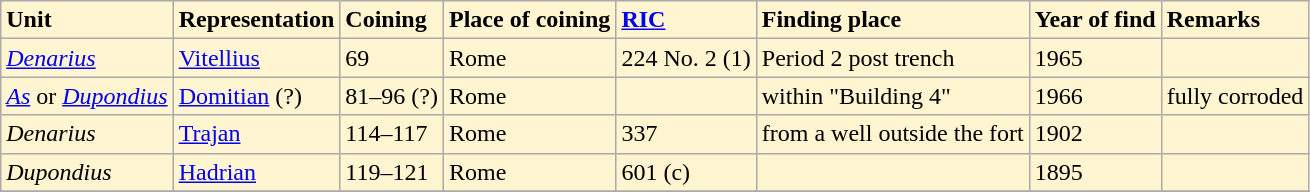<table class="wikitable" style="background:#FFF5D1;">
<tr>
<td width=""><strong>Unit</strong></td>
<td width=""><strong>Representation</strong></td>
<td width=""><strong>Coining</strong></td>
<td width=""><strong>Place of coining</strong></td>
<td width=""><strong><a href='#'>RIC</a></strong></td>
<td width=""><strong>Finding place</strong></td>
<td width=""><strong>Year of find</strong></td>
<td width=""><strong>Remarks</strong></td>
</tr>
<tr>
<td><em><a href='#'>Denarius</a></em></td>
<td><a href='#'>Vitellius</a></td>
<td>69</td>
<td>Rome</td>
<td>224 No. 2 (1)</td>
<td>Period 2 post trench</td>
<td>1965</td>
<td></td>
</tr>
<tr>
<td><em><a href='#'>As</a></em> or <em><a href='#'>Dupondius</a></em></td>
<td><a href='#'>Domitian</a> (?)</td>
<td>81–96 (?)</td>
<td>Rome</td>
<td></td>
<td>within "Building 4"</td>
<td>1966</td>
<td>fully corroded</td>
</tr>
<tr>
<td><em>Denarius</em></td>
<td><a href='#'>Trajan</a></td>
<td>114–117</td>
<td>Rome</td>
<td>337</td>
<td>from a well outside the fort</td>
<td>1902</td>
<td></td>
</tr>
<tr>
<td><em>Dupondius</em></td>
<td><a href='#'>Hadrian</a></td>
<td>119–121</td>
<td>Rome</td>
<td>601 (c)</td>
<td></td>
<td>1895</td>
<td></td>
</tr>
<tr>
</tr>
</table>
